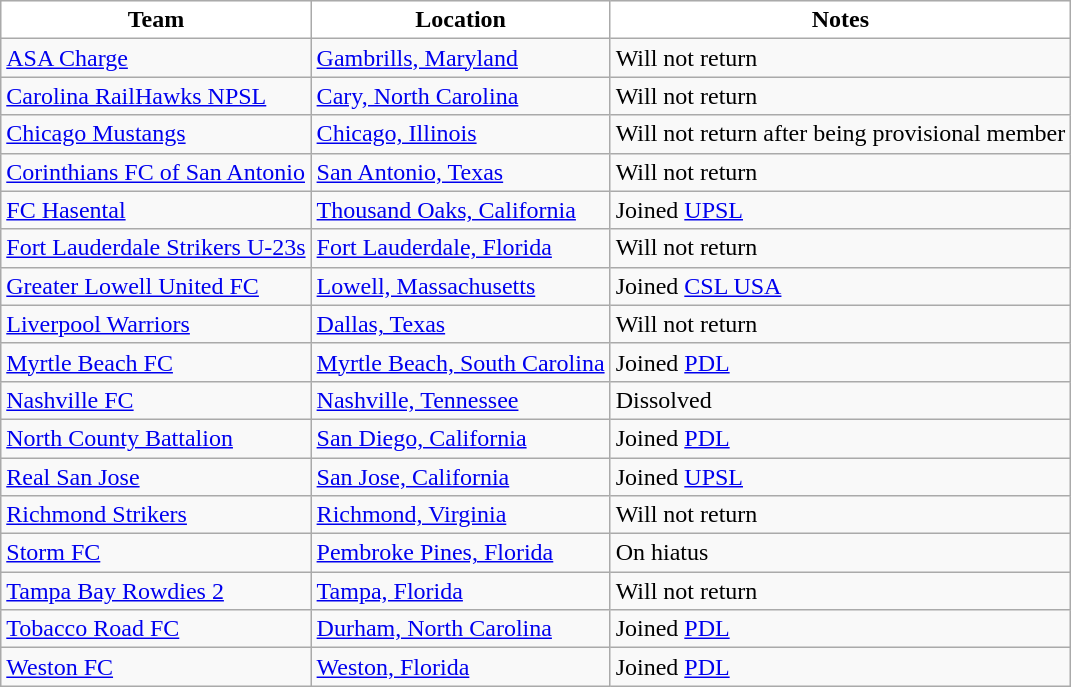<table class="wikitable">
<tr>
<th style="background:white">Team</th>
<th style="background:white">Location</th>
<th style="background:white">Notes</th>
</tr>
<tr>
<td><a href='#'>ASA Charge</a></td>
<td><a href='#'>Gambrills, Maryland</a></td>
<td>Will not return</td>
</tr>
<tr>
<td><a href='#'>Carolina RailHawks NPSL</a></td>
<td><a href='#'>Cary, North Carolina</a></td>
<td>Will not return</td>
</tr>
<tr>
<td><a href='#'>Chicago Mustangs</a></td>
<td><a href='#'>Chicago, Illinois</a></td>
<td>Will not return after being provisional member</td>
</tr>
<tr>
<td><a href='#'>Corinthians FC of San Antonio</a></td>
<td><a href='#'>San Antonio, Texas</a></td>
<td>Will not return</td>
</tr>
<tr>
<td><a href='#'>FC Hasental</a></td>
<td><a href='#'>Thousand Oaks, California</a></td>
<td>Joined <a href='#'>UPSL</a></td>
</tr>
<tr>
<td><a href='#'>Fort Lauderdale Strikers U-23s</a></td>
<td><a href='#'>Fort Lauderdale, Florida</a></td>
<td>Will not return</td>
</tr>
<tr>
<td><a href='#'>Greater Lowell United FC</a></td>
<td><a href='#'>Lowell, Massachusetts</a></td>
<td>Joined <a href='#'>CSL USA</a></td>
</tr>
<tr>
<td><a href='#'>Liverpool Warriors</a></td>
<td><a href='#'>Dallas, Texas</a></td>
<td>Will not return</td>
</tr>
<tr>
<td><a href='#'>Myrtle Beach FC</a></td>
<td><a href='#'>Myrtle Beach, South Carolina</a></td>
<td>Joined <a href='#'>PDL</a></td>
</tr>
<tr>
<td><a href='#'>Nashville FC</a></td>
<td><a href='#'>Nashville, Tennessee</a></td>
<td>Dissolved</td>
</tr>
<tr>
<td><a href='#'>North County Battalion</a></td>
<td><a href='#'>San Diego, California</a></td>
<td>Joined <a href='#'>PDL</a></td>
</tr>
<tr>
<td><a href='#'>Real San Jose</a></td>
<td><a href='#'>San Jose, California</a></td>
<td>Joined <a href='#'>UPSL</a></td>
</tr>
<tr>
<td><a href='#'>Richmond Strikers</a></td>
<td><a href='#'>Richmond, Virginia</a></td>
<td>Will not return</td>
</tr>
<tr>
<td><a href='#'>Storm FC</a></td>
<td><a href='#'>Pembroke Pines, Florida</a></td>
<td>On hiatus</td>
</tr>
<tr>
<td><a href='#'>Tampa Bay Rowdies 2</a></td>
<td><a href='#'>Tampa, Florida</a></td>
<td>Will not return</td>
</tr>
<tr>
<td><a href='#'>Tobacco Road FC</a></td>
<td><a href='#'>Durham, North Carolina</a></td>
<td>Joined <a href='#'>PDL</a></td>
</tr>
<tr>
<td><a href='#'>Weston FC</a></td>
<td><a href='#'>Weston, Florida</a></td>
<td>Joined <a href='#'>PDL</a></td>
</tr>
</table>
